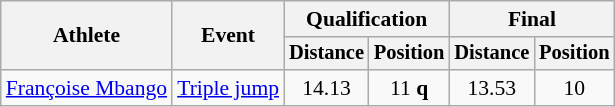<table class=wikitable style="font-size:90%">
<tr>
<th rowspan="2">Athlete</th>
<th rowspan="2">Event</th>
<th colspan="2">Qualification</th>
<th colspan="2">Final</th>
</tr>
<tr style="font-size:95%">
<th>Distance</th>
<th>Position</th>
<th>Distance</th>
<th>Position</th>
</tr>
<tr align=center>
<td align=left><a href='#'>Françoise Mbango</a></td>
<td align=left><a href='#'>Triple jump</a></td>
<td>14.13</td>
<td>11 <strong>q</strong></td>
<td>13.53</td>
<td>10</td>
</tr>
</table>
